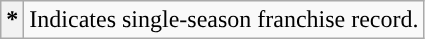<table class=wikitable>
<tr>
<th>*</th>
<td>Indicates single-season franchise record.</td>
</tr>
</table>
